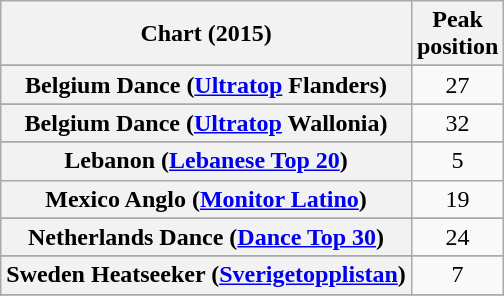<table class="wikitable sortable plainrowheaders" style="text-align:center">
<tr>
<th scope="col">Chart (2015)</th>
<th scope="col">Peak<br>position</th>
</tr>
<tr>
</tr>
<tr>
<th scope="row">Belgium Dance (<a href='#'>Ultratop</a> Flanders)</th>
<td>27</td>
</tr>
<tr>
</tr>
<tr>
<th scope="row">Belgium Dance (<a href='#'>Ultratop</a> Wallonia)</th>
<td>32</td>
</tr>
<tr>
</tr>
<tr>
</tr>
<tr>
</tr>
<tr>
<th scope="row">Lebanon (<a href='#'>Lebanese Top 20</a>)</th>
<td>5</td>
</tr>
<tr>
<th scope="row">Mexico Anglo (<a href='#'>Monitor Latino</a>)</th>
<td>19</td>
</tr>
<tr>
</tr>
<tr>
<th scope="row">Netherlands Dance (<a href='#'>Dance Top 30</a>)</th>
<td>24</td>
</tr>
<tr>
</tr>
<tr>
<th scope="row">Sweden Heatseeker (<a href='#'>Sverigetopplistan</a>)</th>
<td>7</td>
</tr>
<tr>
</tr>
<tr>
</tr>
<tr>
</tr>
<tr>
</tr>
</table>
